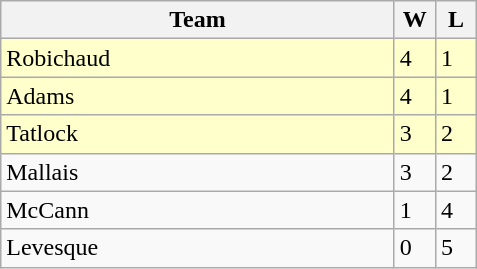<table class=wikitable>
<tr>
<th width=255>Team</th>
<th width=20>W</th>
<th width=20>L</th>
</tr>
<tr bgcolor=#ffffcc>
<td>Robichaud</td>
<td>4</td>
<td>1</td>
</tr>
<tr bgcolor=#ffffcc>
<td>Adams</td>
<td>4</td>
<td>1</td>
</tr>
<tr bgcolor=#ffffcc>
<td>Tatlock</td>
<td>3</td>
<td>2</td>
</tr>
<tr>
<td>Mallais</td>
<td>3</td>
<td>2</td>
</tr>
<tr>
<td>McCann</td>
<td>1</td>
<td>4</td>
</tr>
<tr>
<td>Levesque</td>
<td>0</td>
<td>5</td>
</tr>
</table>
